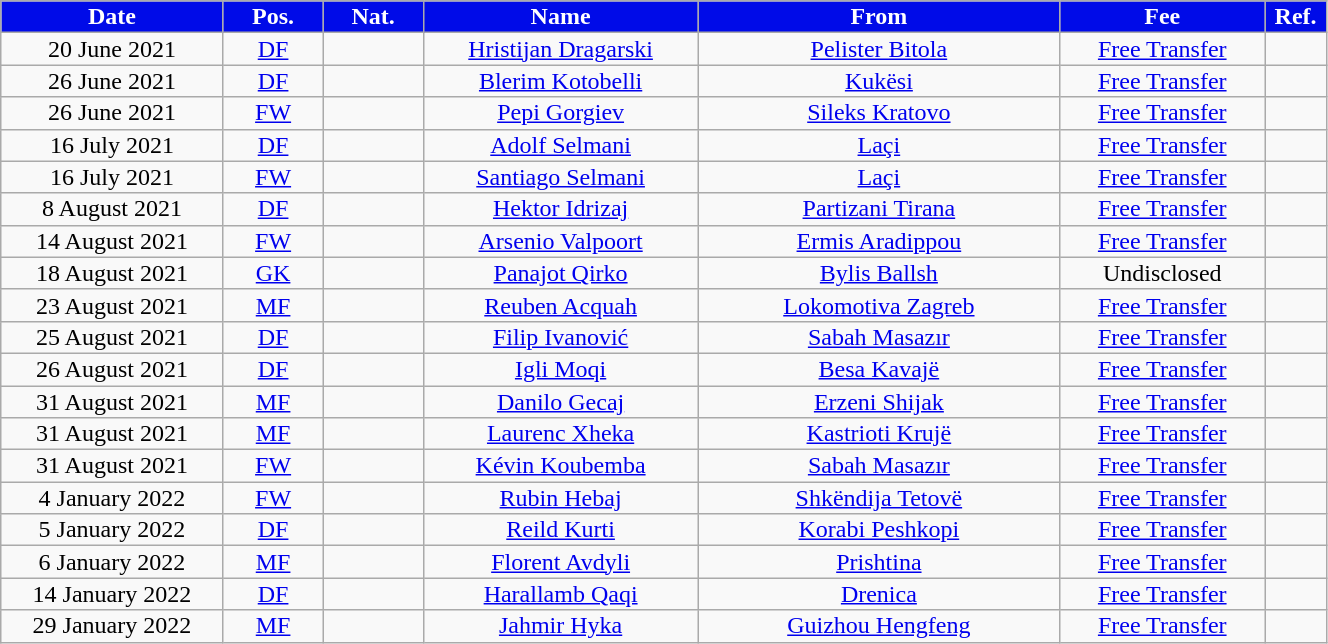<table class="wikitable sortable alternance" style="font-size:100%; text-align:center; line-height:14px; width:70%;">
<tr>
<th style="background:#000be8;color:#FFFFFF; width:120px;">Date</th>
<th style="background:#000be8;color:#FFFFFF; width:50px;">Pos.</th>
<th style="background:#000be8;color:#FFFFFF; width:50px;">Nat.</th>
<th style="background:#000be8;color:#FFFFFF; width:150px;">Name</th>
<th style="background:#000be8;color:#FFFFFF; width:200px;">From</th>
<th style="background:#000be8;color:#FFFFFF; width:110px;">Fee</th>
<th style="background:#000be8;color:#FFFFFF; width:25px;">Ref.</th>
</tr>
<tr>
<td>20 June 2021</td>
<td><a href='#'>DF</a></td>
<td></td>
<td><a href='#'>Hristijan Dragarski</a></td>
<td> <a href='#'>Pelister Bitola</a></td>
<td><a href='#'>Free Transfer</a></td>
<td></td>
</tr>
<tr>
<td>26 June 2021</td>
<td><a href='#'>DF</a></td>
<td></td>
<td><a href='#'>Blerim Kotobelli</a></td>
<td><a href='#'>Kukësi</a></td>
<td><a href='#'>Free Transfer</a></td>
<td></td>
</tr>
<tr>
<td>26 June 2021</td>
<td><a href='#'>FW</a></td>
<td></td>
<td><a href='#'>Pepi Gorgiev</a></td>
<td> <a href='#'>Sileks Kratovo</a></td>
<td><a href='#'>Free Transfer</a></td>
<td></td>
</tr>
<tr>
<td>16 July 2021</td>
<td><a href='#'>DF</a></td>
<td></td>
<td><a href='#'>Adolf Selmani</a></td>
<td><a href='#'>Laçi</a></td>
<td><a href='#'>Free Transfer</a></td>
<td></td>
</tr>
<tr>
<td>16 July 2021</td>
<td><a href='#'>FW</a></td>
<td></td>
<td><a href='#'>Santiago Selmani</a></td>
<td><a href='#'>Laçi</a></td>
<td><a href='#'>Free Transfer</a></td>
<td></td>
</tr>
<tr>
<td>8 August 2021</td>
<td><a href='#'>DF</a></td>
<td></td>
<td><a href='#'>Hektor Idrizaj</a></td>
<td><a href='#'>Partizani Tirana</a></td>
<td><a href='#'>Free Transfer</a></td>
<td></td>
</tr>
<tr>
<td>14 August 2021</td>
<td><a href='#'>FW</a></td>
<td></td>
<td><a href='#'>Arsenio Valpoort</a></td>
<td> <a href='#'>Ermis Aradippou</a></td>
<td><a href='#'>Free Transfer</a></td>
<td></td>
</tr>
<tr>
<td>18 August 2021</td>
<td><a href='#'>GK</a></td>
<td></td>
<td><a href='#'>Panajot Qirko</a></td>
<td><a href='#'>Bylis Ballsh</a></td>
<td>Undisclosed</td>
<td></td>
</tr>
<tr>
<td>23 August 2021</td>
<td><a href='#'>MF</a></td>
<td></td>
<td><a href='#'>Reuben Acquah</a></td>
<td> <a href='#'>Lokomotiva Zagreb</a></td>
<td><a href='#'>Free Transfer</a></td>
<td></td>
</tr>
<tr>
<td>25 August 2021</td>
<td><a href='#'>DF</a></td>
<td></td>
<td><a href='#'>Filip Ivanović</a></td>
<td> <a href='#'>Sabah Masazır</a></td>
<td><a href='#'>Free Transfer</a></td>
<td></td>
</tr>
<tr>
<td>26 August 2021</td>
<td><a href='#'>DF</a></td>
<td></td>
<td><a href='#'>Igli Moqi</a></td>
<td><a href='#'>Besa Kavajë</a></td>
<td><a href='#'>Free Transfer</a></td>
<td></td>
</tr>
<tr>
<td>31 August 2021</td>
<td><a href='#'>MF</a></td>
<td></td>
<td><a href='#'>Danilo Gecaj</a></td>
<td><a href='#'>Erzeni Shijak</a></td>
<td><a href='#'>Free Transfer</a></td>
<td></td>
</tr>
<tr>
<td>31 August 2021</td>
<td><a href='#'>MF</a></td>
<td></td>
<td><a href='#'>Laurenc Xheka</a></td>
<td><a href='#'>Kastrioti Krujë</a></td>
<td><a href='#'>Free Transfer</a></td>
<td></td>
</tr>
<tr>
<td>31 August 2021</td>
<td><a href='#'>FW</a></td>
<td></td>
<td><a href='#'>Kévin Koubemba</a></td>
<td> <a href='#'>Sabah Masazır</a></td>
<td><a href='#'>Free Transfer</a></td>
<td></td>
</tr>
<tr>
<td>4 January 2022</td>
<td><a href='#'>FW</a></td>
<td></td>
<td><a href='#'>Rubin Hebaj</a></td>
<td> <a href='#'>Shkëndija Tetovë</a></td>
<td><a href='#'>Free Transfer</a></td>
<td></td>
</tr>
<tr>
<td>5 January 2022</td>
<td><a href='#'>DF</a></td>
<td></td>
<td><a href='#'>Reild Kurti</a></td>
<td><a href='#'>Korabi Peshkopi</a></td>
<td><a href='#'>Free Transfer</a></td>
<td></td>
</tr>
<tr>
<td>6 January 2022</td>
<td><a href='#'>MF</a></td>
<td></td>
<td><a href='#'>Florent Avdyli</a></td>
<td> <a href='#'>Prishtina</a></td>
<td><a href='#'>Free Transfer</a></td>
<td></td>
</tr>
<tr>
<td>14 January 2022</td>
<td><a href='#'>DF</a></td>
<td></td>
<td><a href='#'>Harallamb Qaqi</a></td>
<td> <a href='#'>Drenica</a></td>
<td><a href='#'>Free Transfer</a></td>
<td></td>
</tr>
<tr>
<td>29 January 2022</td>
<td><a href='#'>MF</a></td>
<td></td>
<td><a href='#'>Jahmir Hyka</a></td>
<td> <a href='#'>Guizhou Hengfeng</a></td>
<td><a href='#'>Free Transfer</a></td>
<td></td>
</tr>
</table>
